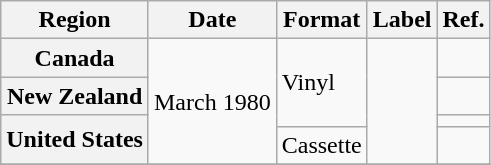<table class="wikitable plainrowheaders">
<tr>
<th scope="col">Region</th>
<th scope="col">Date</th>
<th scope="col">Format</th>
<th scope="col">Label</th>
<th scope="col">Ref.</th>
</tr>
<tr>
<th scope="row">Canada</th>
<td rowspan="4">March 1980</td>
<td rowspan="3">Vinyl</td>
<td rowspan="4"></td>
<td></td>
</tr>
<tr>
<th scope="row">New Zealand</th>
<td></td>
</tr>
<tr>
<th scope="row" rowspan="2">United States</th>
<td></td>
</tr>
<tr>
<td>Cassette</td>
<td></td>
</tr>
<tr>
</tr>
</table>
